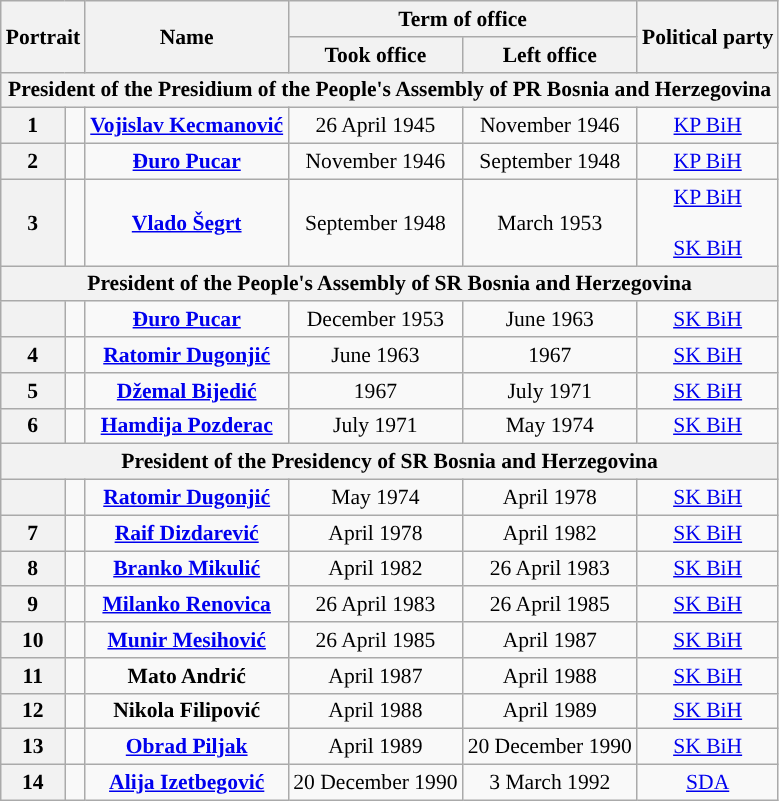<table class="wikitable sortable" style="text-align: center;font-size:90%; border:1px #AAAAFF solid">
<tr>
<th rowspan=2 colspan=2>Portrait</th>
<th rowspan=2>Name<br></th>
<th colspan=2>Term of office</th>
<th rowspan=2>Political party</th>
</tr>
<tr>
<th>Took office</th>
<th>Left office</th>
</tr>
<tr>
<th colspan=6>President of the Presidium of the People's Assembly of PR Bosnia and Herzegovina</th>
</tr>
<tr>
<th style="background:">1</th>
<td></td>
<td><strong><a href='#'>Vojislav Kecmanović</a></strong><br></td>
<td>26 April 1945</td>
<td>November 1946</td>
<td><a href='#'>KP BiH</a></td>
</tr>
<tr>
<th style="background:">2</th>
<td></td>
<td><strong><a href='#'>Đuro Pucar</a></strong><br></td>
<td>November 1946</td>
<td>September 1948</td>
<td><a href='#'>KP BiH</a></td>
</tr>
<tr>
<th style="background:">3</th>
<td></td>
<td><strong><a href='#'>Vlado Šegrt</a></strong><br></td>
<td>September 1948</td>
<td>March 1953</td>
<td><a href='#'>KP BiH</a><br><br><a href='#'>SK BiH</a></td>
</tr>
<tr>
<th colspan=6>President of the People's Assembly of SR Bosnia and Herzegovina</th>
</tr>
<tr>
<th style="background:"></th>
<td></td>
<td><strong><a href='#'>Đuro Pucar</a></strong><br></td>
<td>December 1953</td>
<td>June 1963</td>
<td><a href='#'>SK BiH</a></td>
</tr>
<tr>
<th style="background:">4</th>
<td></td>
<td><strong><a href='#'>Ratomir Dugonjić</a></strong><br></td>
<td>June 1963</td>
<td>1967</td>
<td><a href='#'>SK BiH</a></td>
</tr>
<tr>
<th style="background:">5</th>
<td></td>
<td><strong><a href='#'>Džemal Bijedić</a></strong><br></td>
<td>1967</td>
<td>July 1971</td>
<td><a href='#'>SK BiH</a></td>
</tr>
<tr>
<th style="background:">6</th>
<td></td>
<td><strong><a href='#'>Hamdija Pozderac</a></strong><br></td>
<td>July 1971</td>
<td>May 1974</td>
<td><a href='#'>SK BiH</a></td>
</tr>
<tr>
<th colspan=6>President of the Presidency of SR Bosnia and Herzegovina</th>
</tr>
<tr>
<th style="background:"></th>
<td></td>
<td><strong><a href='#'>Ratomir Dugonjić</a></strong><br></td>
<td>May 1974</td>
<td>April 1978</td>
<td><a href='#'>SK BiH</a></td>
</tr>
<tr>
<th style="background:">7</th>
<td></td>
<td><strong><a href='#'>Raif Dizdarević</a></strong><br></td>
<td>April 1978</td>
<td>April 1982</td>
<td><a href='#'>SK BiH</a></td>
</tr>
<tr>
<th style="background:">8</th>
<td></td>
<td><strong><a href='#'>Branko Mikulić</a></strong><br></td>
<td>April 1982</td>
<td>26 April 1983</td>
<td><a href='#'>SK BiH</a></td>
</tr>
<tr>
<th style="background:">9</th>
<td></td>
<td><strong><a href='#'>Milanko Renovica</a></strong><br></td>
<td>26 April 1983</td>
<td>26 April 1985</td>
<td><a href='#'>SK BiH</a></td>
</tr>
<tr>
<th style="background:">10</th>
<td></td>
<td><strong><a href='#'>Munir Mesihović</a></strong><br></td>
<td>26 April 1985</td>
<td>April 1987</td>
<td><a href='#'>SK BiH</a></td>
</tr>
<tr>
<th style="background:">11</th>
<td></td>
<td><strong>Mato Andrić</strong><br></td>
<td>April 1987</td>
<td>April 1988</td>
<td><a href='#'>SK BiH</a></td>
</tr>
<tr>
<th style="background:">12</th>
<td></td>
<td><strong>Nikola Filipović</strong><br></td>
<td>April 1988</td>
<td>April 1989</td>
<td><a href='#'>SK BiH</a></td>
</tr>
<tr>
<th style="background:">13</th>
<td></td>
<td><strong><a href='#'>Obrad Piljak</a></strong><br></td>
<td>April 1989</td>
<td>20 December 1990</td>
<td><a href='#'>SK BiH</a></td>
</tr>
<tr>
<th style="background:">14</th>
<td></td>
<td><strong><a href='#'>Alija Izetbegović</a></strong><br></td>
<td>20 December 1990</td>
<td>3 March 1992</td>
<td><a href='#'>SDA</a></td>
</tr>
</table>
